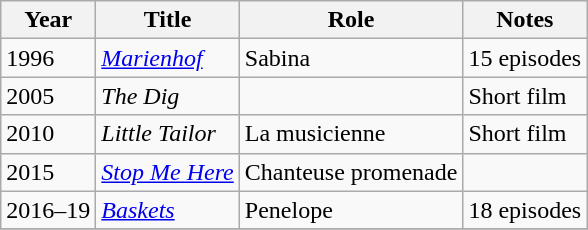<table class="wikitable sortable">
<tr>
<th>Year</th>
<th>Title</th>
<th>Role</th>
<th>Notes</th>
</tr>
<tr>
<td>1996</td>
<td><em><a href='#'>Marienhof</a></em></td>
<td>Sabina</td>
<td>15 episodes</td>
</tr>
<tr>
<td>2005</td>
<td><em>The Dig</em></td>
<td></td>
<td>Short film</td>
</tr>
<tr>
<td>2010</td>
<td><em>Little Tailor</em></td>
<td>La musicienne</td>
<td>Short film</td>
</tr>
<tr>
<td>2015</td>
<td><em><a href='#'>Stop Me Here</a></em></td>
<td>Chanteuse promenade</td>
<td></td>
</tr>
<tr>
<td>2016–19</td>
<td><em><a href='#'>Baskets</a></em></td>
<td>Penelope</td>
<td>18 episodes</td>
</tr>
<tr>
</tr>
</table>
